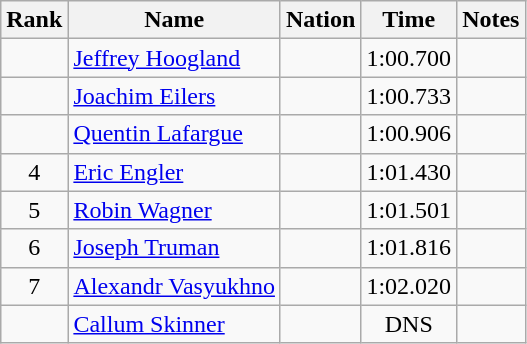<table class="wikitable sortable" style="text-align:center">
<tr>
<th>Rank</th>
<th>Name</th>
<th>Nation</th>
<th>Time</th>
<th>Notes</th>
</tr>
<tr>
<td></td>
<td align=left><a href='#'>Jeffrey Hoogland</a></td>
<td align=left></td>
<td>1:00.700</td>
<td></td>
</tr>
<tr>
<td></td>
<td align=left><a href='#'>Joachim Eilers</a></td>
<td align=left></td>
<td>1:00.733</td>
<td></td>
</tr>
<tr>
<td></td>
<td align=left><a href='#'>Quentin Lafargue</a></td>
<td align=left></td>
<td>1:00.906</td>
<td></td>
</tr>
<tr>
<td>4</td>
<td align=left><a href='#'>Eric Engler</a></td>
<td align=left></td>
<td>1:01.430</td>
<td></td>
</tr>
<tr>
<td>5</td>
<td align=left><a href='#'>Robin Wagner</a></td>
<td align=left></td>
<td>1:01.501</td>
<td></td>
</tr>
<tr>
<td>6</td>
<td align=left><a href='#'>Joseph Truman</a></td>
<td align=left></td>
<td>1:01.816</td>
<td></td>
</tr>
<tr>
<td>7</td>
<td align=left><a href='#'>Alexandr Vasyukhno</a></td>
<td align=left></td>
<td>1:02.020</td>
<td></td>
</tr>
<tr>
<td></td>
<td align=left><a href='#'>Callum Skinner</a></td>
<td align=left></td>
<td>DNS</td>
<td></td>
</tr>
</table>
